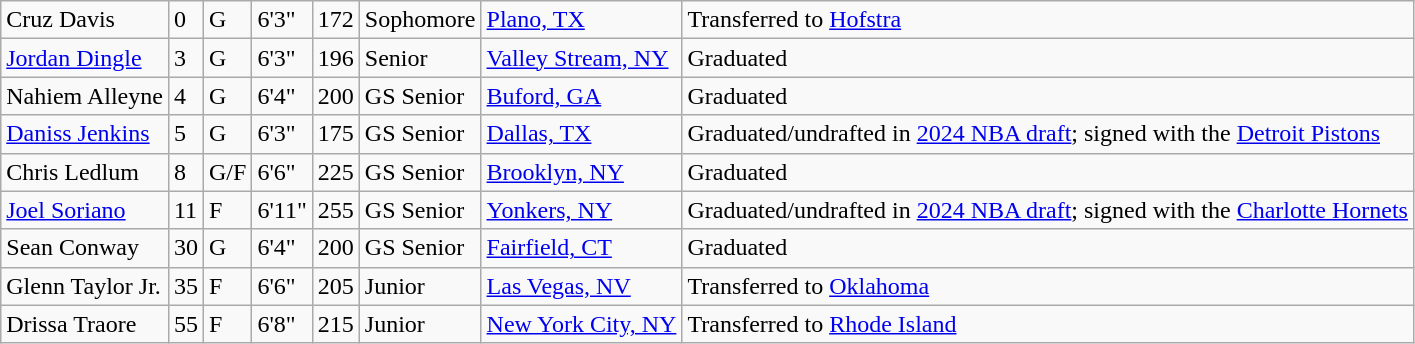<table class="wikitable sortable" border="1">
<tr>
<td>Cruz Davis</td>
<td>0</td>
<td>G</td>
<td>6'3"</td>
<td>172</td>
<td>Sophomore</td>
<td><a href='#'>Plano, TX</a></td>
<td>Transferred to <a href='#'>Hofstra</a></td>
</tr>
<tr>
<td><a href='#'>Jordan Dingle</a></td>
<td>3</td>
<td>G</td>
<td>6'3"</td>
<td>196</td>
<td>Senior</td>
<td><a href='#'>Valley Stream, NY</a></td>
<td>Graduated</td>
</tr>
<tr>
<td>Nahiem Alleyne</td>
<td>4</td>
<td>G</td>
<td>6'4"</td>
<td>200</td>
<td>GS Senior</td>
<td><a href='#'>Buford, GA</a></td>
<td>Graduated</td>
</tr>
<tr>
<td><a href='#'>Daniss Jenkins</a></td>
<td>5</td>
<td>G</td>
<td>6'3"</td>
<td>175</td>
<td>GS Senior</td>
<td><a href='#'>Dallas, TX</a></td>
<td>Graduated/undrafted in <a href='#'>2024 NBA draft</a>; signed with the <a href='#'>Detroit Pistons</a></td>
</tr>
<tr>
<td>Chris Ledlum</td>
<td>8</td>
<td>G/F</td>
<td>6'6"</td>
<td>225</td>
<td>GS Senior</td>
<td><a href='#'>Brooklyn, NY</a></td>
<td>Graduated</td>
</tr>
<tr>
<td><a href='#'>Joel Soriano</a></td>
<td>11</td>
<td>F</td>
<td>6'11"</td>
<td>255</td>
<td>GS Senior</td>
<td><a href='#'>Yonkers, NY</a></td>
<td>Graduated/undrafted in <a href='#'>2024 NBA draft</a>; signed with the <a href='#'>Charlotte Hornets</a></td>
</tr>
<tr>
<td>Sean Conway</td>
<td>30</td>
<td>G</td>
<td>6'4"</td>
<td>200</td>
<td>GS Senior</td>
<td><a href='#'>Fairfield, CT</a></td>
<td>Graduated</td>
</tr>
<tr>
<td>Glenn Taylor Jr.</td>
<td>35</td>
<td>F</td>
<td>6'6"</td>
<td>205</td>
<td>Junior</td>
<td><a href='#'>Las Vegas, NV</a></td>
<td>Transferred to <a href='#'>Oklahoma</a></td>
</tr>
<tr>
<td>Drissa Traore</td>
<td>55</td>
<td>F</td>
<td>6'8"</td>
<td>215</td>
<td> Junior</td>
<td><a href='#'>New York City, NY</a></td>
<td>Transferred to <a href='#'>Rhode Island</a></td>
</tr>
</table>
